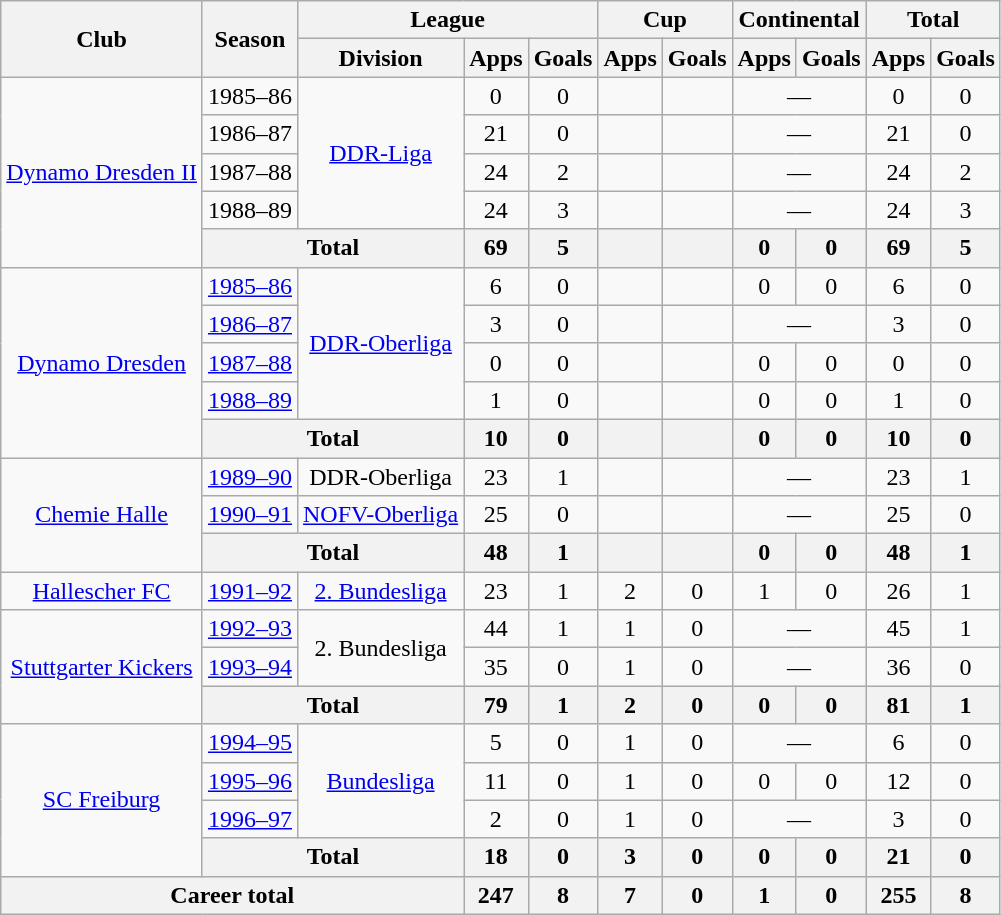<table class="wikitable" style="text-align:center">
<tr>
<th rowspan="2">Club</th>
<th rowspan="2">Season</th>
<th colspan="3">League</th>
<th colspan="2">Cup</th>
<th colspan="2">Continental</th>
<th colspan="2">Total</th>
</tr>
<tr>
<th>Division</th>
<th>Apps</th>
<th>Goals</th>
<th>Apps</th>
<th>Goals</th>
<th>Apps</th>
<th>Goals</th>
<th>Apps</th>
<th>Goals</th>
</tr>
<tr>
<td rowspan="5"><a href='#'>Dynamo Dresden II</a></td>
<td>1985–86</td>
<td rowspan="4"><a href='#'>DDR-Liga</a></td>
<td>0</td>
<td>0</td>
<td></td>
<td></td>
<td colspan="2">—</td>
<td>0</td>
<td>0</td>
</tr>
<tr>
<td>1986–87</td>
<td>21</td>
<td>0</td>
<td></td>
<td></td>
<td colspan="2">—</td>
<td>21</td>
<td>0</td>
</tr>
<tr>
<td>1987–88</td>
<td>24</td>
<td>2</td>
<td></td>
<td></td>
<td colspan="2">—</td>
<td>24</td>
<td>2</td>
</tr>
<tr>
<td>1988–89</td>
<td>24</td>
<td>3</td>
<td></td>
<td></td>
<td colspan="2">—</td>
<td>24</td>
<td>3</td>
</tr>
<tr>
<th colspan="2">Total</th>
<th>69</th>
<th>5</th>
<th></th>
<th></th>
<th>0</th>
<th>0</th>
<th>69</th>
<th>5</th>
</tr>
<tr>
<td rowspan="5"><a href='#'>Dynamo Dresden</a></td>
<td><a href='#'>1985–86</a></td>
<td rowspan="4"><a href='#'>DDR-Oberliga</a></td>
<td>6</td>
<td>0</td>
<td></td>
<td></td>
<td>0</td>
<td>0</td>
<td>6</td>
<td>0</td>
</tr>
<tr>
<td><a href='#'>1986–87</a></td>
<td>3</td>
<td>0</td>
<td></td>
<td></td>
<td colspan="2">—</td>
<td>3</td>
<td>0</td>
</tr>
<tr>
<td><a href='#'>1987–88</a></td>
<td>0</td>
<td>0</td>
<td></td>
<td></td>
<td>0</td>
<td>0</td>
<td>0</td>
<td>0</td>
</tr>
<tr>
<td><a href='#'>1988–89</a></td>
<td>1</td>
<td>0</td>
<td></td>
<td></td>
<td>0</td>
<td>0</td>
<td>1</td>
<td>0</td>
</tr>
<tr>
<th colspan="2">Total</th>
<th>10</th>
<th>0</th>
<th></th>
<th></th>
<th>0</th>
<th>0</th>
<th>10</th>
<th>0</th>
</tr>
<tr>
<td rowspan="3"><a href='#'>Chemie Halle</a></td>
<td><a href='#'>1989–90</a></td>
<td>DDR-Oberliga</td>
<td>23</td>
<td>1</td>
<td></td>
<td></td>
<td colspan="2">—</td>
<td>23</td>
<td>1</td>
</tr>
<tr>
<td><a href='#'>1990–91</a></td>
<td><a href='#'>NOFV-Oberliga</a></td>
<td>25</td>
<td>0</td>
<td></td>
<td></td>
<td colspan="2">—</td>
<td>25</td>
<td>0</td>
</tr>
<tr>
<th colspan="2">Total</th>
<th>48</th>
<th>1</th>
<th></th>
<th></th>
<th>0</th>
<th>0</th>
<th>48</th>
<th>1</th>
</tr>
<tr>
<td><a href='#'>Hallescher FC</a></td>
<td><a href='#'>1991–92</a></td>
<td><a href='#'>2. Bundesliga</a></td>
<td>23</td>
<td>1</td>
<td>2</td>
<td>0</td>
<td>1</td>
<td>0</td>
<td>26</td>
<td>1</td>
</tr>
<tr>
<td rowspan="3"><a href='#'>Stuttgarter Kickers</a></td>
<td><a href='#'>1992–93</a></td>
<td rowspan="2">2. Bundesliga</td>
<td>44</td>
<td>1</td>
<td>1</td>
<td>0</td>
<td colspan="2">—</td>
<td>45</td>
<td>1</td>
</tr>
<tr>
<td><a href='#'>1993–94</a></td>
<td>35</td>
<td>0</td>
<td>1</td>
<td>0</td>
<td colspan="2">—</td>
<td>36</td>
<td>0</td>
</tr>
<tr>
<th colspan="2">Total</th>
<th>79</th>
<th>1</th>
<th>2</th>
<th>0</th>
<th>0</th>
<th>0</th>
<th>81</th>
<th>1</th>
</tr>
<tr>
<td rowspan="4"><a href='#'>SC Freiburg</a></td>
<td><a href='#'>1994–95</a></td>
<td rowspan="3"><a href='#'>Bundesliga</a></td>
<td>5</td>
<td>0</td>
<td>1</td>
<td>0</td>
<td colspan="2">—</td>
<td>6</td>
<td>0</td>
</tr>
<tr>
<td><a href='#'>1995–96</a></td>
<td>11</td>
<td>0</td>
<td>1</td>
<td>0</td>
<td>0</td>
<td>0</td>
<td>12</td>
<td>0</td>
</tr>
<tr>
<td><a href='#'>1996–97</a></td>
<td>2</td>
<td>0</td>
<td>1</td>
<td>0</td>
<td colspan="2">—</td>
<td>3</td>
<td>0</td>
</tr>
<tr>
<th colspan="2">Total</th>
<th>18</th>
<th>0</th>
<th>3</th>
<th>0</th>
<th>0</th>
<th>0</th>
<th>21</th>
<th>0</th>
</tr>
<tr>
<th colspan="3">Career total</th>
<th>247</th>
<th>8</th>
<th>7</th>
<th>0</th>
<th>1</th>
<th>0</th>
<th>255</th>
<th>8</th>
</tr>
</table>
